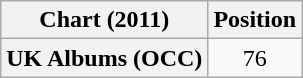<table class="wikitable plainrowheaders" style="text-align:center">
<tr>
<th scope="col">Chart (2011)</th>
<th scope="col">Position</th>
</tr>
<tr>
<th scope="row">UK Albums (OCC)</th>
<td>76</td>
</tr>
</table>
